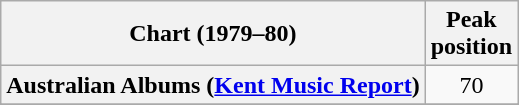<table class="wikitable sortable plainrowheaders">
<tr>
<th scope="col">Chart (1979–80)</th>
<th scope="col">Peak<br>position</th>
</tr>
<tr>
<th scope="row">Australian Albums (<a href='#'>Kent Music Report</a>)</th>
<td style="text-align:center;">70</td>
</tr>
<tr>
</tr>
<tr>
</tr>
<tr>
</tr>
<tr>
</tr>
</table>
